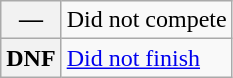<table class="wikitable">
<tr>
<th scope="row">—</th>
<td>Did not compete</td>
</tr>
<tr>
<th scope="row">DNF</th>
<td><a href='#'>Did not finish</a></td>
</tr>
</table>
